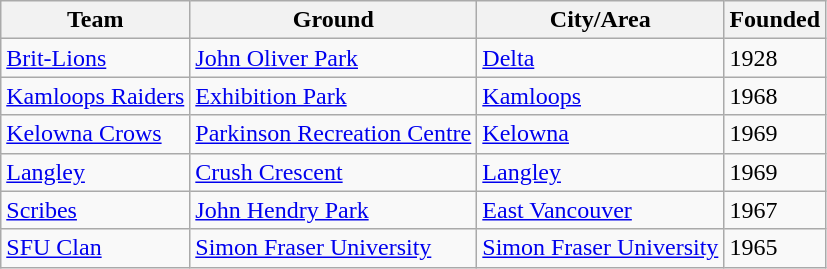<table class="wikitable sortable">
<tr>
<th>Team</th>
<th>Ground</th>
<th>City/Area</th>
<th>Founded</th>
</tr>
<tr>
<td><a href='#'>Brit-Lions</a></td>
<td><a href='#'>John Oliver Park</a></td>
<td><a href='#'>Delta</a></td>
<td>1928</td>
</tr>
<tr>
<td><a href='#'>Kamloops Raiders</a></td>
<td><a href='#'>Exhibition Park</a></td>
<td><a href='#'>Kamloops</a></td>
<td>1968</td>
</tr>
<tr>
<td><a href='#'>Kelowna Crows</a></td>
<td><a href='#'>Parkinson Recreation Centre</a></td>
<td><a href='#'>Kelowna</a></td>
<td>1969</td>
</tr>
<tr>
<td><a href='#'>Langley</a></td>
<td><a href='#'>Crush Crescent</a></td>
<td><a href='#'>Langley</a></td>
<td>1969</td>
</tr>
<tr>
<td><a href='#'>Scribes</a></td>
<td><a href='#'>John Hendry Park</a></td>
<td><a href='#'>East Vancouver</a></td>
<td>1967</td>
</tr>
<tr>
<td><a href='#'>SFU Clan</a></td>
<td><a href='#'>Simon Fraser University</a></td>
<td><a href='#'>Simon Fraser University</a></td>
<td>1965</td>
</tr>
</table>
